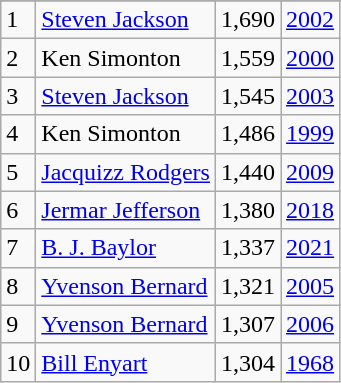<table class="wikitable">
<tr>
</tr>
<tr>
<td>1</td>
<td><a href='#'>Steven Jackson</a></td>
<td>1,690</td>
<td><a href='#'>2002</a></td>
</tr>
<tr>
<td>2</td>
<td>Ken Simonton</td>
<td>1,559</td>
<td><a href='#'>2000</a></td>
</tr>
<tr>
<td>3</td>
<td><a href='#'>Steven Jackson</a></td>
<td>1,545</td>
<td><a href='#'>2003</a></td>
</tr>
<tr>
<td>4</td>
<td>Ken Simonton</td>
<td>1,486</td>
<td><a href='#'>1999</a></td>
</tr>
<tr>
<td>5</td>
<td><a href='#'>Jacquizz Rodgers</a></td>
<td>1,440</td>
<td><a href='#'>2009</a></td>
</tr>
<tr>
<td>6</td>
<td><a href='#'>Jermar Jefferson</a></td>
<td>1,380</td>
<td><a href='#'>2018</a></td>
</tr>
<tr>
<td>7</td>
<td><a href='#'>B. J. Baylor</a></td>
<td>1,337</td>
<td><a href='#'>2021</a></td>
</tr>
<tr>
<td>8</td>
<td><a href='#'>Yvenson Bernard</a></td>
<td>1,321</td>
<td><a href='#'>2005</a></td>
</tr>
<tr>
<td>9</td>
<td><a href='#'>Yvenson Bernard</a></td>
<td>1,307</td>
<td><a href='#'>2006</a></td>
</tr>
<tr>
<td>10</td>
<td><a href='#'>Bill Enyart</a></td>
<td>1,304</td>
<td><a href='#'>1968</a></td>
</tr>
</table>
